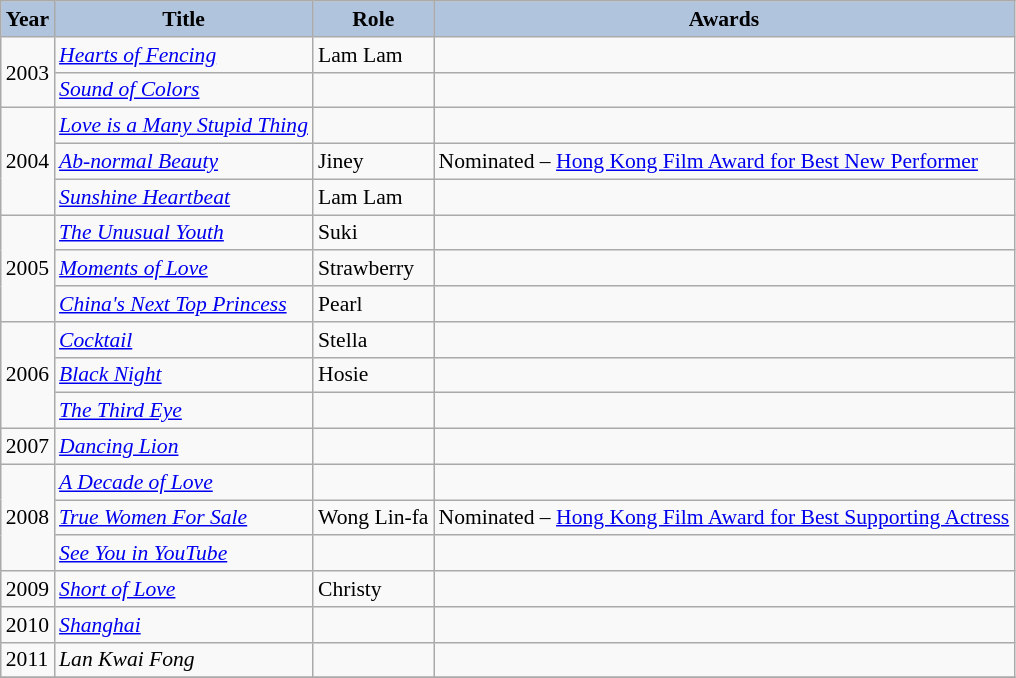<table class="wikitable" style="font-size:90%;">
<tr>
<th style="background:#B0C4DE;">Year</th>
<th style="background:#B0C4DE;">Title</th>
<th style="background:#B0C4DE;">Role</th>
<th style="background:#B0C4DE;">Awards</th>
</tr>
<tr>
<td rowspan="2">2003</td>
<td><em><a href='#'>Hearts of Fencing</a></em></td>
<td>Lam Lam</td>
<td></td>
</tr>
<tr>
<td><em><a href='#'>Sound of Colors</a></em></td>
<td></td>
<td></td>
</tr>
<tr>
<td rowspan="3">2004</td>
<td><em><a href='#'>Love is a Many Stupid Thing</a></em></td>
<td></td>
<td></td>
</tr>
<tr>
<td><em><a href='#'>Ab-normal Beauty</a></em></td>
<td>Jiney</td>
<td>Nominated – <a href='#'>Hong Kong Film Award for Best New Performer</a></td>
</tr>
<tr>
<td><em><a href='#'>Sunshine Heartbeat</a></em></td>
<td>Lam Lam</td>
<td></td>
</tr>
<tr>
<td rowspan="3">2005</td>
<td><em><a href='#'>The Unusual Youth</a></em></td>
<td>Suki</td>
<td></td>
</tr>
<tr>
<td><em><a href='#'>Moments of Love</a></em></td>
<td>Strawberry</td>
<td></td>
</tr>
<tr>
<td><em><a href='#'>China's Next Top Princess</a></em></td>
<td>Pearl</td>
<td></td>
</tr>
<tr>
<td rowspan="3">2006</td>
<td><em><a href='#'>Cocktail</a></em></td>
<td>Stella</td>
<td></td>
</tr>
<tr>
<td><em><a href='#'>Black Night</a></em></td>
<td>Hosie</td>
<td></td>
</tr>
<tr>
<td><em><a href='#'>The Third Eye</a></em></td>
<td></td>
<td></td>
</tr>
<tr>
<td>2007</td>
<td><em><a href='#'>Dancing Lion</a></em></td>
<td></td>
<td></td>
</tr>
<tr>
<td rowspan="3">2008</td>
<td><em><a href='#'>A Decade of Love</a></em></td>
<td></td>
<td></td>
</tr>
<tr>
<td><em><a href='#'>True Women For Sale</a></em></td>
<td>Wong Lin-fa</td>
<td>Nominated – <a href='#'>Hong Kong Film Award for Best Supporting Actress</a></td>
</tr>
<tr>
<td><em><a href='#'>See You in YouTube</a></em></td>
<td></td>
<td></td>
</tr>
<tr>
<td>2009</td>
<td><em><a href='#'>Short of Love</a></em></td>
<td>Christy</td>
<td></td>
</tr>
<tr>
<td>2010</td>
<td><em><a href='#'>Shanghai</a></em></td>
<td></td>
<td></td>
</tr>
<tr>
<td>2011</td>
<td><em>Lan Kwai Fong</em></td>
<td></td>
<td></td>
</tr>
<tr>
</tr>
</table>
